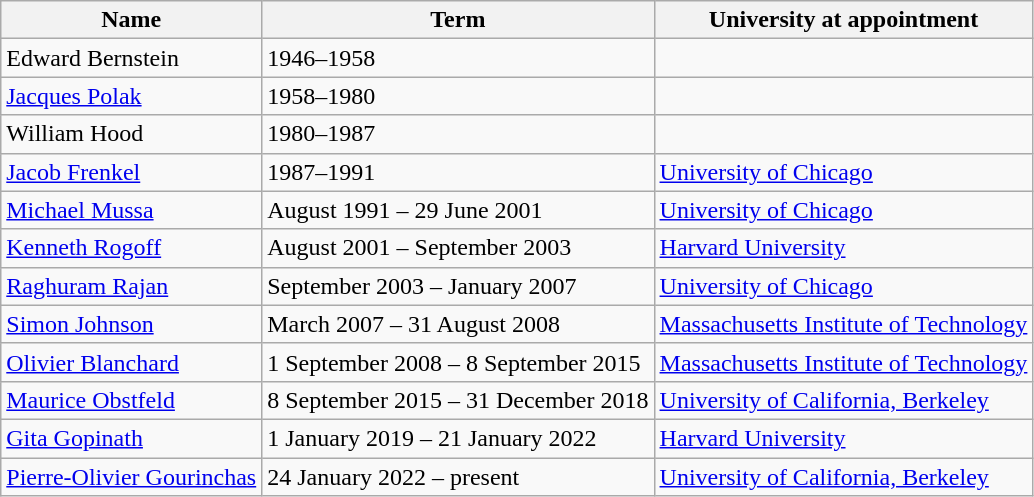<table class="wikitable">
<tr>
<th>Name</th>
<th>Term</th>
<th>University at appointment</th>
</tr>
<tr>
<td>Edward Bernstein</td>
<td>1946–1958</td>
<td></td>
</tr>
<tr>
<td><a href='#'>Jacques Polak</a></td>
<td>1958–1980</td>
<td></td>
</tr>
<tr>
<td>William Hood</td>
<td>1980–1987</td>
<td></td>
</tr>
<tr>
<td><a href='#'>Jacob Frenkel</a></td>
<td>1987–1991</td>
<td><a href='#'>University of Chicago</a></td>
</tr>
<tr>
<td><a href='#'>Michael Mussa</a></td>
<td>August 1991 – 29 June 2001</td>
<td><a href='#'>University of Chicago</a></td>
</tr>
<tr>
<td><a href='#'>Kenneth Rogoff</a></td>
<td>August 2001 – September 2003</td>
<td><a href='#'>Harvard University</a></td>
</tr>
<tr>
<td><a href='#'>Raghuram Rajan</a></td>
<td>September 2003 – January 2007</td>
<td><a href='#'>University of Chicago</a></td>
</tr>
<tr>
<td><a href='#'>Simon Johnson</a></td>
<td>March 2007 – 31 August 2008</td>
<td><a href='#'>Massachusetts Institute of Technology</a></td>
</tr>
<tr>
<td><a href='#'>Olivier Blanchard</a></td>
<td>1 September 2008 – 8 September 2015</td>
<td><a href='#'>Massachusetts Institute of Technology</a></td>
</tr>
<tr>
<td><a href='#'>Maurice Obstfeld</a></td>
<td>8 September 2015 – 31 December 2018</td>
<td><a href='#'>University of California, Berkeley</a></td>
</tr>
<tr>
<td><a href='#'>Gita Gopinath</a></td>
<td>1 January 2019 – 21 January 2022</td>
<td><a href='#'>Harvard University</a></td>
</tr>
<tr>
<td><a href='#'>Pierre-Olivier Gourinchas</a></td>
<td>24 January 2022 – present</td>
<td><a href='#'>University of California, Berkeley</a></td>
</tr>
</table>
